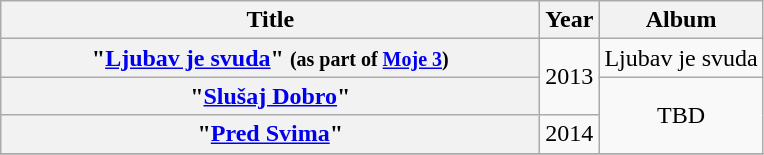<table class="wikitable plainrowheaders" style="text-align:center;" border="1">
<tr>
<th scope="col" style="width:22em;">Title</th>
<th scope="col">Year</th>
<th scope="col">Album</th>
</tr>
<tr>
<th scope="row">"<a href='#'>Ljubav je svuda</a>" <small>(as part of <a href='#'>Moje 3</a>)</small></th>
<td rowspan="2">2013</td>
<td>Ljubav je svuda</td>
</tr>
<tr>
<th scope="row">"<a href='#'>Slušaj Dobro</a>"</th>
<td rowspan="2">TBD</td>
</tr>
<tr>
<th scope="row">"<a href='#'>Pred Svima</a>"</th>
<td>2014</td>
</tr>
<tr>
</tr>
</table>
